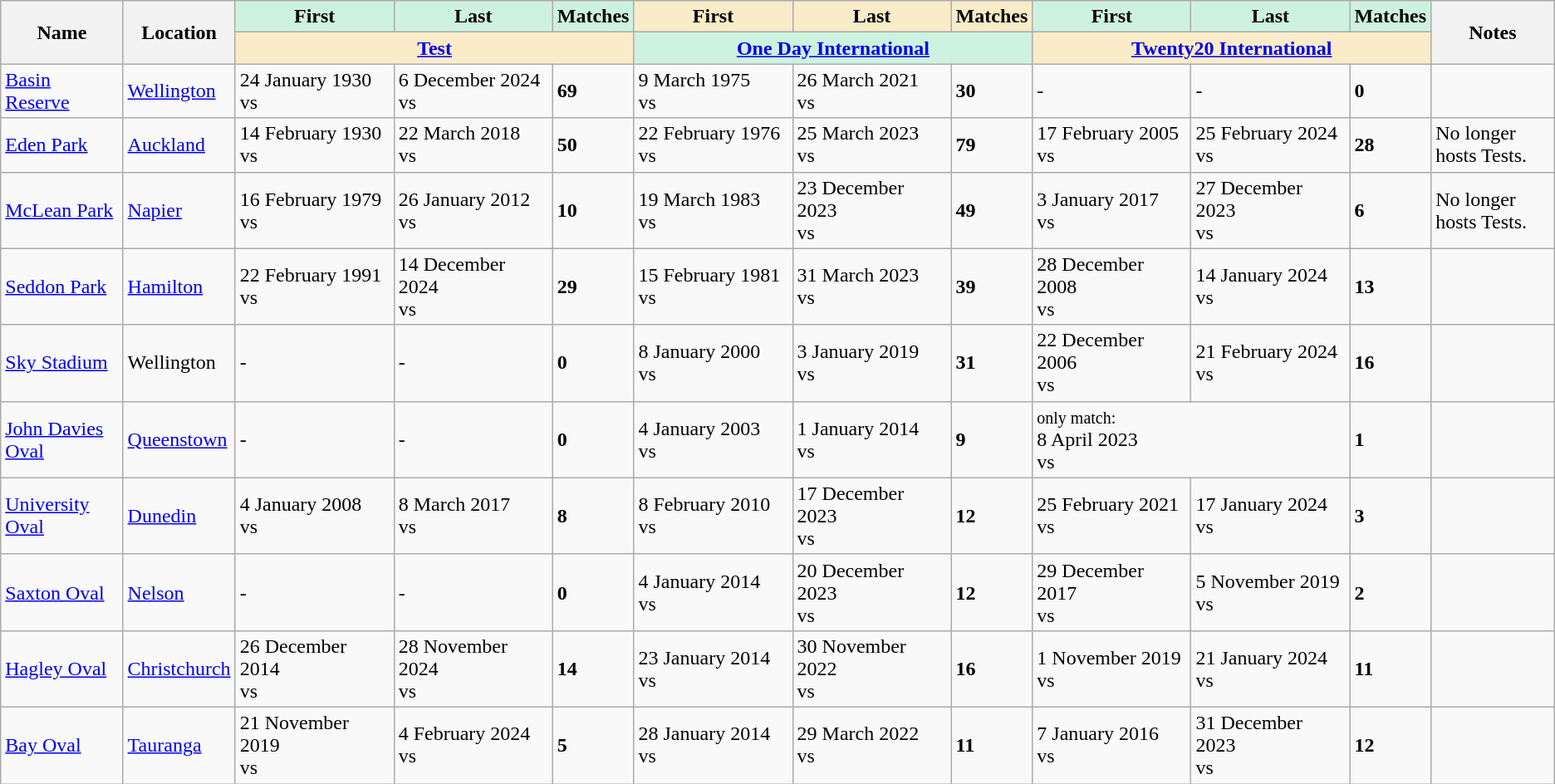<table class="wikitable sortable">
<tr>
<th rowspan="2">Name</th>
<th rowspan="2">Location</th>
<th width="120" class="sortable" style="background:#cef2e0">First</th>
<th width="120" class="sortable" style="background:#cef2e0">Last</th>
<th style="background:#cef2e0">Matches</th>
<th width="120" class="sortable" style="background:#faecc8">First</th>
<th width="120" class="sortable" style="background:#faecc8">Last</th>
<th style="background:#faecc8">Matches</th>
<th width="120" class="sortable" style="background:#cef2e0">First</th>
<th width="120" class="sortable" style="background:#cef2e0">Last</th>
<th style="background:#cef2e0">Matches</th>
<th rowspan="2" class="unsortable">Notes</th>
</tr>
<tr class="unsortable">
<th colspan="3" style="background:#faecc8"><a href='#'>Test</a></th>
<th colspan="3" style="background:#cef2e0"><a href='#'>One Day International</a></th>
<th colspan="3" style="background:#faecc8"><a href='#'>Twenty20 International</a></th>
</tr>
<tr>
<td><a href='#'>Basin Reserve</a></td>
<td><a href='#'>Wellington</a></td>
<td>24 January 1930<br>vs </td>
<td>6 December 2024<br>vs </td>
<td><strong>69</strong></td>
<td>9 March 1975<br>vs </td>
<td>26 March 2021<br>vs </td>
<td><strong>30</strong></td>
<td>-</td>
<td>-</td>
<td><strong>0</strong></td>
<td></td>
</tr>
<tr>
<td><a href='#'>Eden Park</a></td>
<td><a href='#'>Auckland</a></td>
<td>14 February 1930<br>vs </td>
<td>22 March 2018<br>vs </td>
<td><strong>50</strong></td>
<td>22 February 1976<br>vs </td>
<td>25 March 2023<br>vs </td>
<td><strong>79</strong></td>
<td>17 February 2005<br>vs </td>
<td>25 February 2024<br>vs </td>
<td><strong>28</strong></td>
<td>No longer hosts Tests.</td>
</tr>
<tr>
<td><a href='#'>McLean Park</a></td>
<td><a href='#'>Napier</a></td>
<td>16 February 1979<br>vs </td>
<td>26 January 2012<br>vs </td>
<td><strong>10</strong></td>
<td>19 March 1983<br>vs </td>
<td>23 December 2023<br>vs </td>
<td><strong>49</strong></td>
<td>3 January 2017<br>vs </td>
<td>27 December 2023<br>vs </td>
<td><strong>6</strong></td>
<td>No longer hosts Tests.</td>
</tr>
<tr>
<td><a href='#'>Seddon Park</a></td>
<td><a href='#'>Hamilton</a></td>
<td>22 February 1991<br>vs </td>
<td>14 December 2024<br>vs </td>
<td><strong>29</strong></td>
<td>15 February 1981<br>vs </td>
<td>31 March 2023<br>vs </td>
<td><strong>39</strong></td>
<td>28 December 2008<br>vs </td>
<td>14 January 2024<br>vs </td>
<td><strong>13</strong></td>
<td></td>
</tr>
<tr>
<td><a href='#'>Sky Stadium</a></td>
<td>Wellington</td>
<td>-</td>
<td>-</td>
<td><strong>0</strong></td>
<td>8 January 2000<br>vs </td>
<td>3 January 2019<br>vs </td>
<td><strong>31</strong></td>
<td>22 December 2006<br>vs </td>
<td>21 February 2024<br>vs </td>
<td><strong>16</strong></td>
<td></td>
</tr>
<tr>
<td><a href='#'>John Davies Oval</a></td>
<td><a href='#'>Queenstown</a></td>
<td>-</td>
<td>-</td>
<td><strong>0</strong></td>
<td>4 January 2003<br>vs </td>
<td>1 January 2014<br>vs </td>
<td><strong>9</strong></td>
<td colspan="2"><small>only match:</small><br>8 April 2023<br>vs </td>
<td><strong>1</strong></td>
<td></td>
</tr>
<tr>
<td><a href='#'>University Oval</a></td>
<td><a href='#'>Dunedin</a></td>
<td>4 January 2008<br>vs </td>
<td>8 March 2017<br>vs </td>
<td><strong>8</strong></td>
<td>8 February 2010<br>vs </td>
<td>17 December 2023<br>vs </td>
<td><strong>12</strong></td>
<td>25 February 2021<br>vs </td>
<td>17 January 2024<br>vs </td>
<td><strong>3</strong></td>
<td></td>
</tr>
<tr>
<td><a href='#'>Saxton Oval</a></td>
<td><a href='#'>Nelson</a></td>
<td>-</td>
<td>-</td>
<td><strong>0</strong></td>
<td>4 January 2014<br>vs </td>
<td>20 December 2023<br>vs </td>
<td><strong>12</strong></td>
<td>29 December 2017<br>vs </td>
<td>5 November 2019<br>vs </td>
<td><strong>2</strong></td>
<td></td>
</tr>
<tr>
<td><a href='#'>Hagley Oval</a></td>
<td><a href='#'>Christchurch</a></td>
<td>26 December 2014<br>vs </td>
<td>28 November 2024<br>vs </td>
<td><strong>14</strong></td>
<td>23 January 2014<br> vs </td>
<td>30 November 2022<br>vs </td>
<td><strong>16</strong></td>
<td>1 November 2019<br>vs </td>
<td>21 January 2024<br>vs </td>
<td><strong>11</strong></td>
<td></td>
</tr>
<tr>
<td><a href='#'>Bay Oval</a></td>
<td><a href='#'>Tauranga</a></td>
<td>21 November 2019<br>vs </td>
<td>4 February 2024<br>vs </td>
<td><strong>5</strong></td>
<td>28 January 2014<br> vs </td>
<td>29 March 2022<br>vs </td>
<td><strong>11</strong></td>
<td>7 January 2016<br>vs </td>
<td>31 December 2023<br>vs </td>
<td><strong>12</strong></td>
<td></td>
</tr>
</table>
